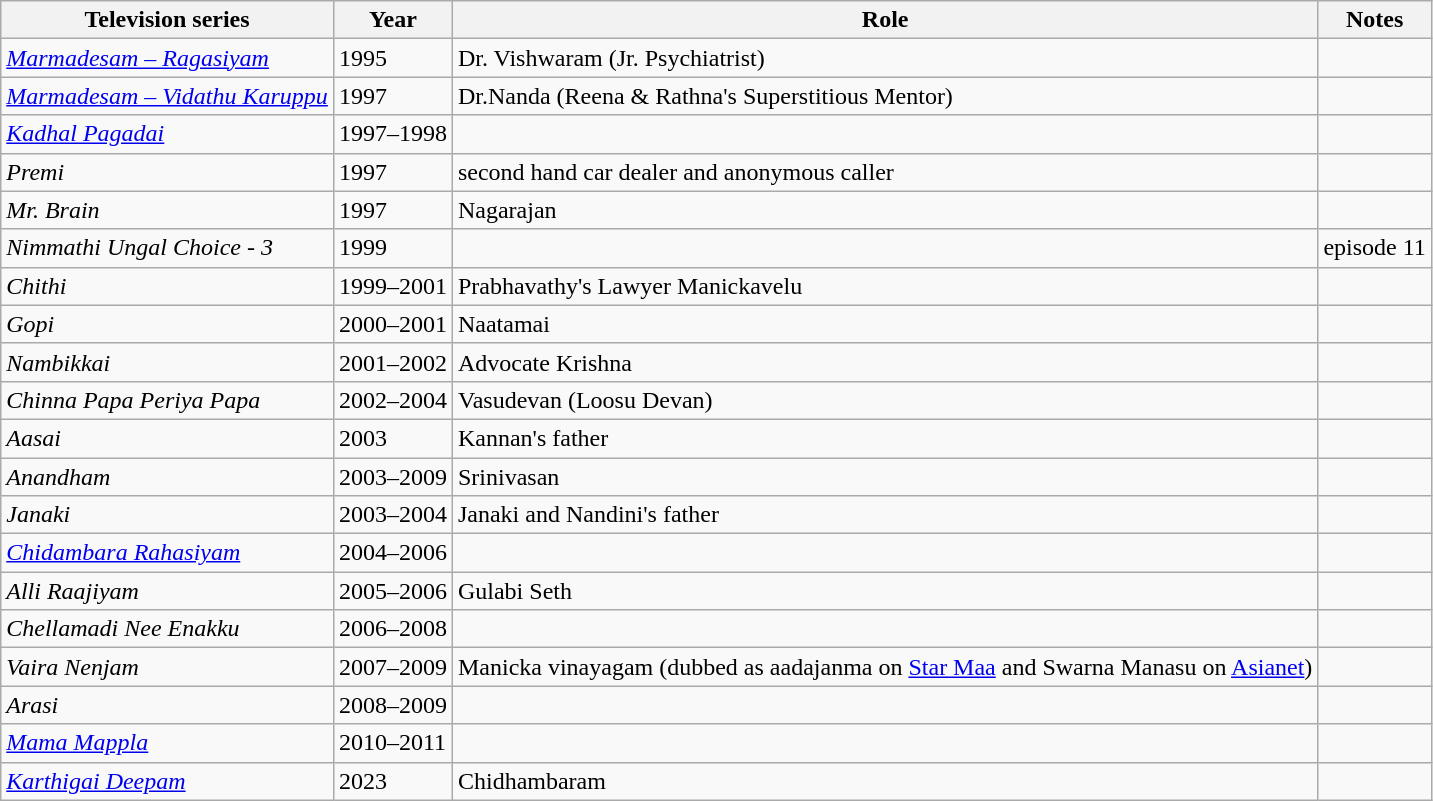<table class="wikitable sortable">
<tr>
<th scope="col">Television series</th>
<th scope="col">Year</th>
<th scope="col">Role</th>
<th class="unsortable" scope="col">Notes</th>
</tr>
<tr>
<td><em><a href='#'>Marmadesam – Ragasiyam</a></em></td>
<td>1995</td>
<td>Dr. Vishwaram (Jr. Psychiatrist)</td>
<td></td>
</tr>
<tr>
<td><em><a href='#'>Marmadesam – Vidathu Karuppu</a></em></td>
<td>1997</td>
<td>Dr.Nanda (Reena & Rathna's Superstitious Mentor)</td>
<td></td>
</tr>
<tr>
<td><em><a href='#'>Kadhal Pagadai</a></em></td>
<td>1997–1998</td>
<td></td>
<td></td>
</tr>
<tr>
<td><em>Premi</em></td>
<td>1997</td>
<td>second hand car dealer and anonymous caller</td>
<td></td>
</tr>
<tr>
<td><em>Mr. Brain</em></td>
<td>1997</td>
<td>Nagarajan</td>
<td></td>
</tr>
<tr>
<td><em>Nimmathi Ungal Choice - 3</em></td>
<td>1999</td>
<td></td>
<td>episode 11</td>
</tr>
<tr>
<td><em>Chithi</em></td>
<td>1999–2001</td>
<td>Prabhavathy's Lawyer Manickavelu</td>
<td></td>
</tr>
<tr>
<td><em>Gopi</em></td>
<td>2000–2001</td>
<td>Naatamai</td>
<td></td>
</tr>
<tr>
<td><em>Nambikkai</em></td>
<td>2001–2002</td>
<td>Advocate Krishna</td>
<td></td>
</tr>
<tr>
<td><em>Chinna Papa Periya Papa</em></td>
<td>2002–2004</td>
<td>Vasudevan (Loosu Devan)</td>
<td></td>
</tr>
<tr>
<td><em>Aasai</em></td>
<td>2003</td>
<td>Kannan's father</td>
<td></td>
</tr>
<tr>
<td><em>Anandham</em></td>
<td>2003–2009</td>
<td>Srinivasan</td>
<td></td>
</tr>
<tr>
<td><em>Janaki</em></td>
<td>2003–2004</td>
<td>Janaki and Nandini's father</td>
<td></td>
</tr>
<tr>
<td><em><a href='#'>Chidambara Rahasiyam</a></em></td>
<td>2004–2006</td>
<td></td>
<td></td>
</tr>
<tr>
<td><em>Alli Raajiyam</em></td>
<td>2005–2006</td>
<td>Gulabi Seth</td>
<td></td>
</tr>
<tr>
<td><em>Chellamadi Nee Enakku</em></td>
<td>2006–2008</td>
<td></td>
<td></td>
</tr>
<tr>
<td><em>Vaira Nenjam</em></td>
<td>2007–2009</td>
<td>Manicka vinayagam (dubbed as aadajanma on <a href='#'>Star Maa</a> and Swarna Manasu on <a href='#'>Asianet</a>)</td>
<td></td>
</tr>
<tr>
<td><em>Arasi</em></td>
<td>2008–2009</td>
<td></td>
<td></td>
</tr>
<tr>
<td><em><a href='#'>Mama Mappla</a></em></td>
<td>2010–2011</td>
<td></td>
<td></td>
</tr>
<tr>
<td><em><a href='#'>Karthigai Deepam</a></em></td>
<td>2023</td>
<td>Chidhambaram</td>
<td></td>
</tr>
</table>
